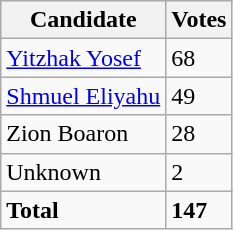<table class="wikitable">
<tr>
<th>Candidate</th>
<th>Votes</th>
</tr>
<tr>
<td><a href='#'>Yitzhak Yosef</a></td>
<td>68</td>
</tr>
<tr>
<td><a href='#'>Shmuel Eliyahu</a></td>
<td>49</td>
</tr>
<tr>
<td>Zion Boaron</td>
<td>28</td>
</tr>
<tr>
<td>Unknown</td>
<td>2</td>
</tr>
<tr>
<td><strong>Total</strong></td>
<td><strong>147</strong></td>
</tr>
</table>
